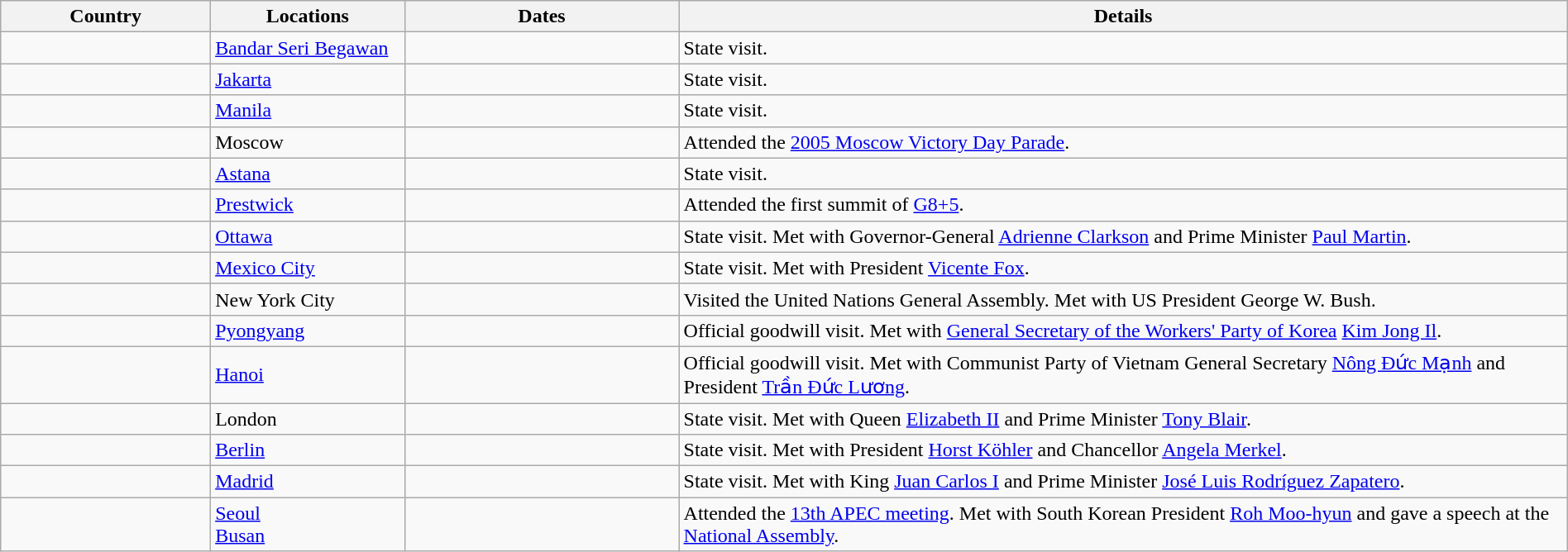<table class="wikitable sortable" style="margin:1em auto 1em auto;">
<tr>
<th style="width: 13%;">Country</th>
<th style="width: 12%;">Locations</th>
<th style="width: 17%;">Dates</th>
<th style="width: 55%;">Details</th>
</tr>
<tr>
<td></td>
<td><a href='#'>Bandar Seri Begawan</a></td>
<td></td>
<td>State visit.</td>
</tr>
<tr>
<td></td>
<td><a href='#'>Jakarta</a></td>
<td></td>
<td>State visit.</td>
</tr>
<tr>
<td></td>
<td><a href='#'>Manila</a></td>
<td></td>
<td>State visit.</td>
</tr>
<tr>
<td></td>
<td>Moscow</td>
<td></td>
<td>Attended the <a href='#'>2005 Moscow Victory Day Parade</a>.</td>
</tr>
<tr>
<td></td>
<td><a href='#'>Astana</a></td>
<td></td>
<td>State visit.</td>
</tr>
<tr>
<td></td>
<td><a href='#'>Prestwick</a></td>
<td></td>
<td>Attended the first summit of <a href='#'>G8+5</a>.</td>
</tr>
<tr>
<td></td>
<td><a href='#'>Ottawa</a></td>
<td></td>
<td>State visit. Met with Governor-General <a href='#'>Adrienne Clarkson</a> and Prime Minister <a href='#'>Paul Martin</a>.</td>
</tr>
<tr>
<td></td>
<td><a href='#'>Mexico City</a></td>
<td></td>
<td>State visit. Met with President <a href='#'>Vicente Fox</a>.</td>
</tr>
<tr>
<td></td>
<td>New York City</td>
<td></td>
<td>Visited the United Nations General Assembly. Met with US President George W. Bush.</td>
</tr>
<tr>
<td></td>
<td><a href='#'>Pyongyang</a></td>
<td></td>
<td>Official goodwill visit. Met with <a href='#'>General Secretary of the Workers' Party of Korea</a> <a href='#'>Kim Jong Il</a>.</td>
</tr>
<tr>
<td></td>
<td><a href='#'>Hanoi</a></td>
<td></td>
<td>Official goodwill visit. Met with Communist Party of Vietnam General Secretary <a href='#'>Nông Đức Mạnh</a> and President <a href='#'>Trần Đức Lương</a>.</td>
</tr>
<tr>
<td></td>
<td>London</td>
<td></td>
<td>State visit. Met with Queen <a href='#'>Elizabeth II</a> and Prime Minister <a href='#'>Tony Blair</a>.</td>
</tr>
<tr>
<td></td>
<td><a href='#'>Berlin</a></td>
<td></td>
<td>State visit. Met with President <a href='#'>Horst Köhler</a> and Chancellor <a href='#'>Angela Merkel</a>.</td>
</tr>
<tr>
<td></td>
<td><a href='#'>Madrid</a></td>
<td></td>
<td>State visit. Met with King <a href='#'>Juan Carlos I</a> and Prime Minister <a href='#'>José Luis Rodríguez Zapatero</a>.</td>
</tr>
<tr>
<td></td>
<td><a href='#'>Seoul</a><br><a href='#'>Busan</a></td>
<td></td>
<td>Attended the <a href='#'>13th APEC meeting</a>. Met with South Korean President <a href='#'>Roh Moo-hyun</a> and gave a speech at the <a href='#'>National Assembly</a>.</td>
</tr>
</table>
